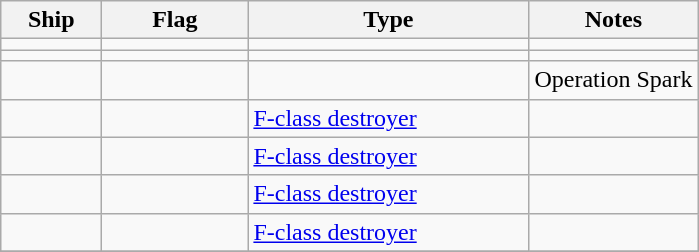<table class="wikitable sortable">
<tr>
<th scope="col" width="60px">Ship</th>
<th scope="col" width="90px">Flag</th>
<th scope="col" width="180px">Type</th>
<th>Notes</th>
</tr>
<tr>
<td align="left"></td>
<td align="left"></td>
<td align="left"></td>
<td align="left"></td>
</tr>
<tr>
<td align="left"></td>
<td align="left"></td>
<td align="left"></td>
<td align="left"></td>
</tr>
<tr>
<td align="left"></td>
<td align="left"></td>
<td align="left"></td>
<td align="left">Operation Spark</td>
</tr>
<tr>
<td align="left"></td>
<td align="left"></td>
<td align="left"><a href='#'>F-class destroyer</a></td>
<td align="left"></td>
</tr>
<tr>
<td align="left"></td>
<td align="left"></td>
<td align="left"><a href='#'>F-class destroyer</a></td>
<td align="left"></td>
</tr>
<tr>
<td align="left"></td>
<td align="left"></td>
<td align="left"><a href='#'>F-class destroyer</a></td>
<td align="left"></td>
</tr>
<tr>
<td align="left"></td>
<td align="left"></td>
<td align="left"><a href='#'>F-class destroyer</a></td>
<td align="left"></td>
</tr>
<tr>
</tr>
</table>
